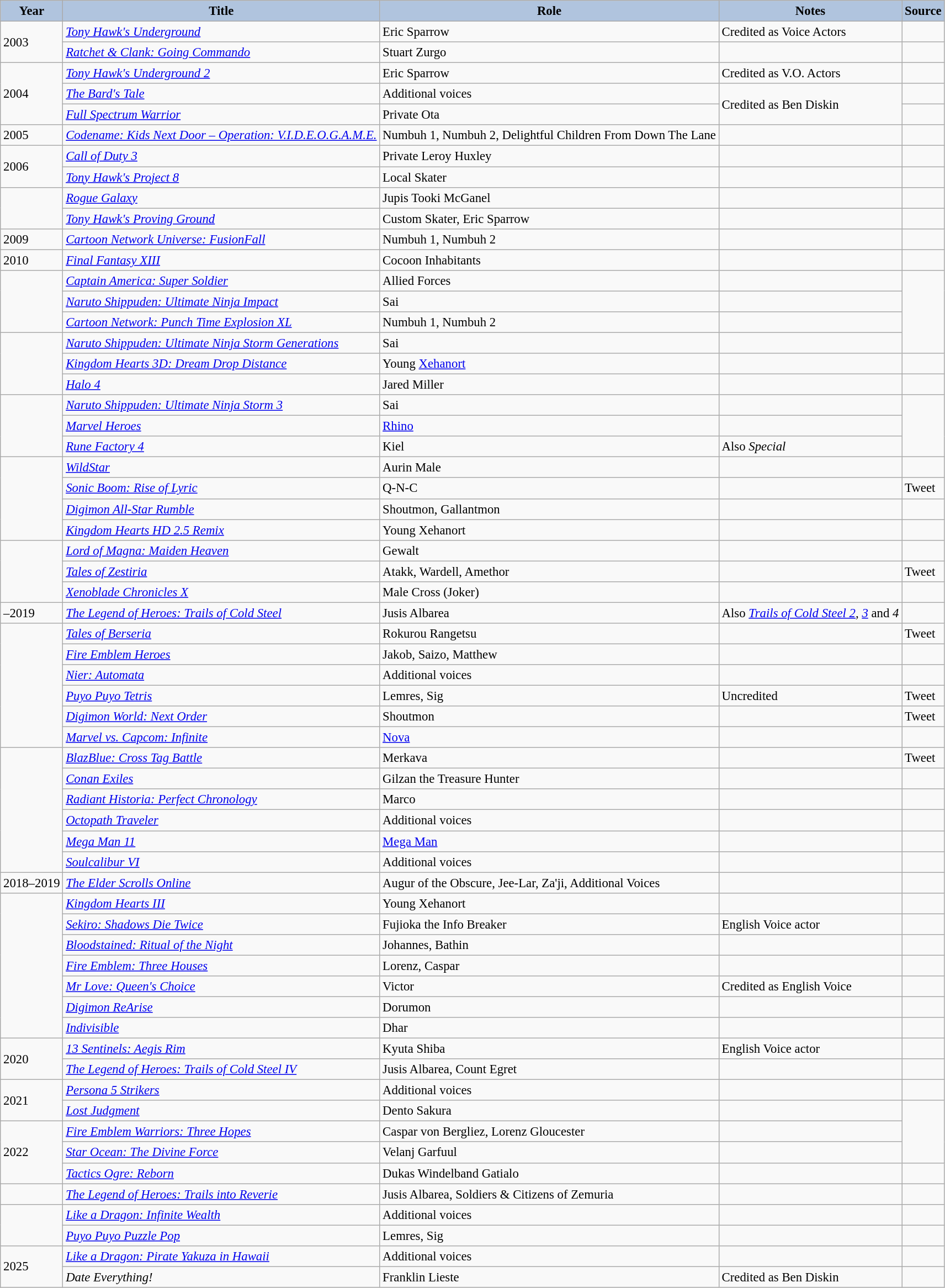<table class="wikitable sortable plainrowheaders" style="width=95%; font-size: 95%;">
<tr>
<th style="background:#b0c4de;">Year </th>
<th style="background:#b0c4de;">Title</th>
<th style="background:#b0c4de;">Role</th>
<th style="background:#b0c4de;" class="unsortable">Notes </th>
<th style="background:#b0c4de;" class="unsortable">Source</th>
</tr>
<tr>
<td rowspan="2">2003</td>
<td><em><a href='#'>Tony Hawk's Underground</a></em></td>
<td>Eric Sparrow</td>
<td>Credited as Voice Actors</td>
<td></td>
</tr>
<tr>
<td><em><a href='#'>Ratchet & Clank: Going Commando</a></em></td>
<td>Stuart Zurgo</td>
<td></td>
<td></td>
</tr>
<tr>
<td rowspan="3">2004</td>
<td><em><a href='#'>Tony Hawk's Underground 2</a></em></td>
<td>Eric Sparrow</td>
<td>Credited as V.O. Actors</td>
<td></td>
</tr>
<tr>
<td><em><a href='#'>The Bard's Tale</a></em></td>
<td>Additional voices</td>
<td rowspan="2">Credited as Ben Diskin</td>
<td></td>
</tr>
<tr>
<td><em><a href='#'>Full Spectrum Warrior</a></em></td>
<td>Private Ota</td>
<td></td>
</tr>
<tr>
<td>2005</td>
<td><em><a href='#'>Codename: Kids Next Door – Operation: V.I.D.E.O.G.A.M.E.</a></em></td>
<td>Numbuh 1, Numbuh 2, Delightful Children From Down The Lane</td>
<td></td>
<td></td>
</tr>
<tr>
<td rowspan="2">2006</td>
<td><em><a href='#'>Call of Duty 3</a></em></td>
<td>Private Leroy Huxley</td>
<td></td>
<td></td>
</tr>
<tr>
<td><em><a href='#'>Tony Hawk's Project 8</a></em></td>
<td>Local Skater</td>
<td></td>
<td></td>
</tr>
<tr>
<td rowspan="2"></td>
<td><em><a href='#'>Rogue Galaxy</a></em></td>
<td>Jupis Tooki McGanel</td>
<td></td>
<td></td>
</tr>
<tr>
<td><em><a href='#'>Tony Hawk's Proving Ground</a></em></td>
<td>Custom Skater, Eric Sparrow</td>
<td></td>
<td></td>
</tr>
<tr>
<td>2009</td>
<td><em><a href='#'>Cartoon Network Universe: FusionFall</a></em></td>
<td>Numbuh 1, Numbuh 2</td>
<td></td>
<td></td>
</tr>
<tr>
<td rowspan="1">2010</td>
<td><em><a href='#'>Final Fantasy XIII</a></em></td>
<td>Cocoon Inhabitants</td>
<td></td>
<td></td>
</tr>
<tr>
<td rowspan="3"></td>
<td><em><a href='#'>Captain America: Super Soldier</a></em></td>
<td>Allied Forces</td>
<td></td>
<td rowspan="4"></td>
</tr>
<tr>
<td><em><a href='#'>Naruto Shippuden: Ultimate Ninja Impact</a></em></td>
<td>Sai</td>
<td></td>
</tr>
<tr>
<td><em><a href='#'>Cartoon Network: Punch Time Explosion XL</a></em></td>
<td>Numbuh 1, Numbuh 2</td>
<td></td>
</tr>
<tr>
<td rowspan="3"></td>
<td><em><a href='#'>Naruto Shippuden: Ultimate Ninja Storm Generations</a></em></td>
<td>Sai</td>
<td></td>
</tr>
<tr>
<td><em><a href='#'>Kingdom Hearts 3D: Dream Drop Distance</a></em></td>
<td>Young <a href='#'>Xehanort</a></td>
<td></td>
<td></td>
</tr>
<tr>
<td><em><a href='#'>Halo 4</a></em></td>
<td>Jared Miller</td>
<td></td>
<td></td>
</tr>
<tr>
<td rowspan="3"></td>
<td><em><a href='#'>Naruto Shippuden: Ultimate Ninja Storm 3</a></em></td>
<td>Sai</td>
<td></td>
<td rowspan="3"></td>
</tr>
<tr>
<td><em><a href='#'>Marvel Heroes</a></em></td>
<td><a href='#'>Rhino</a></td>
<td></td>
</tr>
<tr>
<td><em><a href='#'>Rune Factory 4</a></em></td>
<td>Kiel</td>
<td>Also <em>Special</em></td>
</tr>
<tr>
<td rowspan="4"></td>
<td><em><a href='#'>WildStar</a></em></td>
<td>Aurin Male</td>
<td></td>
<td></td>
</tr>
<tr>
<td><em><a href='#'>Sonic Boom: Rise of Lyric</a></em></td>
<td>Q-N-C</td>
<td></td>
<td>Tweet</td>
</tr>
<tr>
<td><em><a href='#'>Digimon All-Star Rumble</a></em></td>
<td>Shoutmon, Gallantmon</td>
<td></td>
<td></td>
</tr>
<tr>
<td><em><a href='#'>Kingdom Hearts HD 2.5 Remix</a></em></td>
<td>Young Xehanort</td>
<td></td>
<td></td>
</tr>
<tr>
<td rowspan="3"></td>
<td><em><a href='#'>Lord of Magna: Maiden Heaven</a></em></td>
<td>Gewalt</td>
<td></td>
<td></td>
</tr>
<tr>
<td><em><a href='#'>Tales of Zestiria</a></em></td>
<td>Atakk, Wardell, Amethor</td>
<td></td>
<td>Tweet</td>
</tr>
<tr>
<td><em><a href='#'>Xenoblade Chronicles X</a></em></td>
<td>Male Cross (Joker)</td>
<td></td>
<td></td>
</tr>
<tr>
<td>–2019</td>
<td><em><a href='#'>The Legend of Heroes: Trails of Cold Steel</a></em></td>
<td>Jusis Albarea</td>
<td>Also <em><a href='#'>Trails of Cold Steel 2</a>,</em> <em><a href='#'>3</a></em> and <em>4</em></td>
<td></td>
</tr>
<tr>
<td rowspan="6"></td>
<td><em><a href='#'>Tales of Berseria</a></em></td>
<td>Rokurou Rangetsu</td>
<td></td>
<td>Tweet</td>
</tr>
<tr>
<td><em><a href='#'>Fire Emblem Heroes</a></em></td>
<td>Jakob, Saizo, Matthew</td>
<td></td>
<td></td>
</tr>
<tr>
<td><em><a href='#'>Nier: Automata</a></em></td>
<td>Additional voices</td>
<td></td>
<td></td>
</tr>
<tr>
<td><em><a href='#'>Puyo Puyo Tetris</a></em></td>
<td>Lemres, Sig</td>
<td>Uncredited</td>
<td>Tweet</td>
</tr>
<tr>
<td><em><a href='#'>Digimon World: Next Order</a></em></td>
<td>Shoutmon</td>
<td></td>
<td>Tweet</td>
</tr>
<tr>
<td><em><a href='#'>Marvel vs. Capcom: Infinite</a></em></td>
<td><a href='#'>Nova</a></td>
<td></td>
<td></td>
</tr>
<tr>
<td rowspan="6"></td>
<td><em><a href='#'>BlazBlue: Cross Tag Battle</a></em></td>
<td>Merkava</td>
<td></td>
<td>Tweet</td>
</tr>
<tr>
<td><em><a href='#'>Conan Exiles</a></em></td>
<td>Gilzan the Treasure Hunter</td>
<td></td>
</tr>
<tr>
<td><em><a href='#'>Radiant Historia: Perfect Chronology</a></em></td>
<td>Marco</td>
<td></td>
<td></td>
</tr>
<tr>
<td><em><a href='#'>Octopath Traveler</a></em></td>
<td>Additional voices</td>
<td></td>
<td></td>
</tr>
<tr>
<td><em><a href='#'>Mega Man 11</a></em></td>
<td><a href='#'>Mega Man</a></td>
<td></td>
<td></td>
</tr>
<tr>
<td><em><a href='#'>Soulcalibur VI</a></em></td>
<td>Additional voices</td>
<td></td>
<td></td>
</tr>
<tr>
<td>2018–2019</td>
<td><em><a href='#'>The Elder Scrolls Online</a></em></td>
<td>Augur of the Obscure, Jee-Lar, Za'ji, Additional Voices</td>
<td></td>
<td></td>
</tr>
<tr>
<td rowspan="7"></td>
<td><em><a href='#'>Kingdom Hearts III</a></em></td>
<td>Young Xehanort</td>
<td></td>
<td></td>
</tr>
<tr>
<td><em><a href='#'>Sekiro: Shadows Die Twice</a></em></td>
<td>Fujioka the Info Breaker</td>
<td>English Voice actor</td>
<td></td>
</tr>
<tr>
<td><em><a href='#'>Bloodstained: Ritual of the Night</a></em></td>
<td>Johannes, Bathin</td>
<td></td>
<td></td>
</tr>
<tr>
<td><em><a href='#'>Fire Emblem: Three Houses</a></em></td>
<td>Lorenz, Caspar</td>
<td></td>
<td></td>
</tr>
<tr>
<td><em><a href='#'>Mr Love: Queen's Choice</a></em></td>
<td>Victor</td>
<td>Credited as English Voice</td>
<td></td>
</tr>
<tr>
<td><em><a href='#'>Digimon ReArise</a></em></td>
<td>Dorumon</td>
<td></td>
<td></td>
</tr>
<tr>
<td><em><a href='#'>Indivisible</a></em></td>
<td>Dhar</td>
<td></td>
<td></td>
</tr>
<tr>
<td rowspan="2">2020</td>
<td><em><a href='#'>13 Sentinels: Aegis Rim</a></em></td>
<td>Kyuta Shiba</td>
<td>English Voice actor</td>
<td></td>
</tr>
<tr>
<td><em><a href='#'>The Legend of Heroes: Trails of Cold Steel IV</a></em></td>
<td>Jusis Albarea, Count Egret</td>
<td></td>
<td></td>
</tr>
<tr>
<td rowspan="2">2021</td>
<td><em><a href='#'>Persona 5 Strikers</a></em></td>
<td>Additional voices</td>
<td></td>
<td></td>
</tr>
<tr>
<td><em><a href='#'>Lost Judgment</a></em></td>
<td>Dento Sakura</td>
<td></td>
<td rowspan="3"></td>
</tr>
<tr>
<td rowspan="3">2022</td>
<td><em><a href='#'>Fire Emblem Warriors: Three Hopes</a></em></td>
<td>Caspar von Bergliez, Lorenz Gloucester</td>
<td></td>
</tr>
<tr>
<td><em><a href='#'>Star Ocean: The Divine Force</a></em></td>
<td>Velanj Garfuul</td>
<td></td>
</tr>
<tr>
<td><em><a href='#'>Tactics Ogre: Reborn</a></em></td>
<td>Dukas Windelband Gatialo</td>
<td></td>
<td></td>
</tr>
<tr>
<td></td>
<td><em><a href='#'>The Legend of Heroes: Trails into Reverie</a></em></td>
<td>Jusis Albarea, Soldiers & Citizens of Zemuria</td>
<td></td>
<td></td>
</tr>
<tr>
<td rowspan="2"></td>
<td><em><a href='#'>Like a Dragon: Infinite Wealth</a></em></td>
<td>Additional voices</td>
<td></td>
<td></td>
</tr>
<tr>
<td><em><a href='#'>Puyo Puyo Puzzle Pop</a></em></td>
<td>Lemres, Sig</td>
<td></td>
<td></td>
</tr>
<tr>
<td rowspan="2">2025</td>
<td><a href='#'><em>Like a Dragon: Pirate Yakuza in Hawaii</em></a></td>
<td>Additional voices</td>
<td></td>
<td></td>
</tr>
<tr>
<td><em>Date Everything!</em></td>
<td>Franklin Lieste</td>
<td>Credited as Ben Diskin</td>
<td></td>
</tr>
</table>
